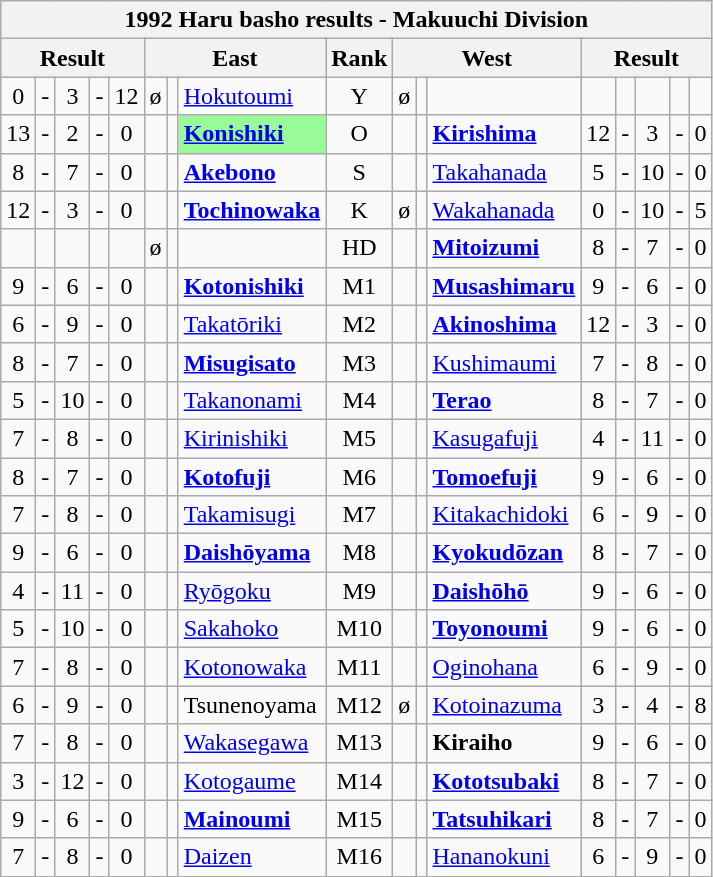<table class="wikitable">
<tr>
<th colspan="17">1992 Haru basho results - Makuuchi Division</th>
</tr>
<tr>
<th colspan="5">Result</th>
<th colspan="3">East</th>
<th>Rank</th>
<th colspan="3">West</th>
<th colspan="5">Result</th>
</tr>
<tr>
<td align=center>0</td>
<td align=center>-</td>
<td align=center>3</td>
<td align=center>-</td>
<td align=center>12</td>
<td align=center>ø</td>
<td align=center></td>
<td><a href='#'>Hokutoumi</a></td>
<td align=center>Y</td>
<td align=center>ø</td>
<td align=center></td>
<td></td>
<td align=center></td>
<td align=center></td>
<td align=center></td>
<td align=center></td>
<td align=center></td>
</tr>
<tr>
<td align=center>13</td>
<td align=center>-</td>
<td align=center>2</td>
<td align=center>-</td>
<td align=center>0</td>
<td align=center></td>
<td align=center></td>
<td style="background: PaleGreen;"><strong><a href='#'>Konishiki</a></strong></td>
<td align=center>O</td>
<td align=center></td>
<td align=center></td>
<td><strong><a href='#'>Kirishima</a></strong></td>
<td align=center>12</td>
<td align=center>-</td>
<td align=center>3</td>
<td align=center>-</td>
<td align=center>0</td>
</tr>
<tr>
<td align=center>8</td>
<td align=center>-</td>
<td align=center>7</td>
<td align=center>-</td>
<td align=center>0</td>
<td align=center></td>
<td align=center></td>
<td><strong><a href='#'>Akebono</a></strong></td>
<td align=center>S</td>
<td align=center></td>
<td align=center></td>
<td><a href='#'>Takahanada</a></td>
<td align=center>5</td>
<td align=center>-</td>
<td align=center>10</td>
<td align=center>-</td>
<td align=center>0</td>
</tr>
<tr>
<td align=center>12</td>
<td align=center>-</td>
<td align=center>3</td>
<td align=center>-</td>
<td align=center>0</td>
<td align=center></td>
<td align=center></td>
<td><strong><a href='#'>Tochinowaka</a></strong></td>
<td align=center>K</td>
<td align=center>ø</td>
<td align=center></td>
<td><a href='#'>Wakahanada</a></td>
<td align=center>0</td>
<td align=center>-</td>
<td align=center>10</td>
<td align=center>-</td>
<td align=center>5</td>
</tr>
<tr>
<td align=center></td>
<td align=center></td>
<td align=center></td>
<td align=center></td>
<td align=center></td>
<td align=center>ø</td>
<td align=center></td>
<td></td>
<td align=center>HD</td>
<td align=center></td>
<td align=center></td>
<td><strong><a href='#'>Mitoizumi</a></strong></td>
<td align=center>8</td>
<td align=center>-</td>
<td align=center>7</td>
<td align=center>-</td>
<td align=center>0</td>
</tr>
<tr>
<td align=center>9</td>
<td align=center>-</td>
<td align=center>6</td>
<td align=center>-</td>
<td align=center>0</td>
<td align=center></td>
<td align=center></td>
<td><strong><a href='#'>Kotonishiki</a></strong></td>
<td align=center>M1</td>
<td align=center></td>
<td align=center></td>
<td><strong><a href='#'>Musashimaru</a></strong></td>
<td align=center>9</td>
<td align=center>-</td>
<td align=center>6</td>
<td align=center>-</td>
<td align=center>0</td>
</tr>
<tr>
<td align=center>6</td>
<td align=center>-</td>
<td align=center>9</td>
<td align=center>-</td>
<td align=center>0</td>
<td align=center></td>
<td align=center></td>
<td><a href='#'>Takatōriki</a></td>
<td align=center>M2</td>
<td align=center></td>
<td align=center></td>
<td><strong><a href='#'>Akinoshima</a></strong></td>
<td align=center>12</td>
<td align=center>-</td>
<td align=center>3</td>
<td align=center>-</td>
<td align=center>0</td>
</tr>
<tr>
<td align=center>8</td>
<td align=center>-</td>
<td align=center>7</td>
<td align=center>-</td>
<td align=center>0</td>
<td align=center></td>
<td align=center></td>
<td><strong><a href='#'>Misugisato</a></strong></td>
<td align=center>M3</td>
<td align=center></td>
<td align=center></td>
<td><a href='#'>Kushimaumi</a></td>
<td align=center>7</td>
<td align=center>-</td>
<td align=center>8</td>
<td align=center>-</td>
<td align=center>0</td>
</tr>
<tr>
<td align=center>5</td>
<td align=center>-</td>
<td align=center>10</td>
<td align=center>-</td>
<td align=center>0</td>
<td align=center></td>
<td align=center></td>
<td><a href='#'>Takanonami</a></td>
<td align=center>M4</td>
<td align=center></td>
<td align=center></td>
<td><strong><a href='#'>Terao</a></strong></td>
<td align=center>8</td>
<td align=center>-</td>
<td align=center>7</td>
<td align=center>-</td>
<td align=center>0</td>
</tr>
<tr>
<td align=center>7</td>
<td align=center>-</td>
<td align=center>8</td>
<td align=center>-</td>
<td align=center>0</td>
<td align=center></td>
<td align=center></td>
<td><a href='#'>Kirinishiki</a></td>
<td align=center>M5</td>
<td align=center></td>
<td align=center></td>
<td><a href='#'>Kasugafuji</a></td>
<td align=center>4</td>
<td align=center>-</td>
<td align=center>11</td>
<td align=center>-</td>
<td align=center>0</td>
</tr>
<tr>
<td align=center>8</td>
<td align=center>-</td>
<td align=center>7</td>
<td align=center>-</td>
<td align=center>0</td>
<td align=center></td>
<td align=center></td>
<td><strong><a href='#'>Kotofuji</a></strong></td>
<td align=center>M6</td>
<td align=center></td>
<td align=center></td>
<td><strong><a href='#'>Tomoefuji</a></strong></td>
<td align=center>9</td>
<td align=center>-</td>
<td align=center>6</td>
<td align=center>-</td>
<td align=center>0</td>
</tr>
<tr>
<td align=center>7</td>
<td align=center>-</td>
<td align=center>8</td>
<td align=center>-</td>
<td align=center>0</td>
<td align=center></td>
<td align=center></td>
<td><a href='#'>Takamisugi</a></td>
<td align=center>M7</td>
<td align=center></td>
<td align=center></td>
<td><a href='#'>Kitakachidoki</a></td>
<td align=center>6</td>
<td align=center>-</td>
<td align=center>9</td>
<td align=center>-</td>
<td align=center>0</td>
</tr>
<tr>
<td align=center>9</td>
<td align=center>-</td>
<td align=center>6</td>
<td align=center>-</td>
<td align=center>0</td>
<td align=center></td>
<td align=center></td>
<td><strong><a href='#'>Daishōyama</a></strong></td>
<td align=center>M8</td>
<td align=center></td>
<td align=center></td>
<td><strong><a href='#'>Kyokudōzan</a></strong></td>
<td align=center>8</td>
<td align=center>-</td>
<td align=center>7</td>
<td align=center>-</td>
<td align=center>0</td>
</tr>
<tr>
<td align=center>4</td>
<td align=center>-</td>
<td align=center>11</td>
<td align=center>-</td>
<td align=center>0</td>
<td align=center></td>
<td align=center></td>
<td><a href='#'>Ryōgoku</a></td>
<td align=center>M9</td>
<td align=center></td>
<td align=center></td>
<td><strong><a href='#'>Daishōhō</a></strong></td>
<td align=center>9</td>
<td align=center>-</td>
<td align=center>6</td>
<td align=center>-</td>
<td align=center>0</td>
</tr>
<tr>
<td align=center>5</td>
<td align=center>-</td>
<td align=center>10</td>
<td align=center>-</td>
<td align=center>0</td>
<td align=center></td>
<td align=center></td>
<td><a href='#'>Sakahoko</a></td>
<td align=center>M10</td>
<td align=center></td>
<td align=center></td>
<td><strong><a href='#'>Toyonoumi</a></strong></td>
<td align=center>9</td>
<td align=center>-</td>
<td align=center>6</td>
<td align=center>-</td>
<td align=center>0</td>
</tr>
<tr>
<td align=center>7</td>
<td align=center>-</td>
<td align=center>8</td>
<td align=center>-</td>
<td align=center>0</td>
<td align=center></td>
<td align=center></td>
<td><a href='#'>Kotonowaka</a></td>
<td align=center>M11</td>
<td align=center></td>
<td align=center></td>
<td><a href='#'>Oginohana</a></td>
<td align=center>6</td>
<td align=center>-</td>
<td align=center>9</td>
<td align=center>-</td>
<td align=center>0</td>
</tr>
<tr>
<td align=center>6</td>
<td align=center>-</td>
<td align=center>9</td>
<td align=center>-</td>
<td align=center>0</td>
<td align=center></td>
<td align=center></td>
<td>Tsunenoyama</td>
<td align=center>M12</td>
<td align=center>ø</td>
<td align=center></td>
<td><a href='#'>Kotoinazuma</a></td>
<td align=center>3</td>
<td align=center>-</td>
<td align=center>4</td>
<td align=center>-</td>
<td align=center>8</td>
</tr>
<tr>
<td align=center>7</td>
<td align=center>-</td>
<td align=center>8</td>
<td align=center>-</td>
<td align=center>0</td>
<td align=center></td>
<td align=center></td>
<td><a href='#'>Wakasegawa</a></td>
<td align=center>M13</td>
<td align=center></td>
<td align=center></td>
<td><strong>Kiraiho</strong></td>
<td align=center>9</td>
<td align=center>-</td>
<td align=center>6</td>
<td align=center>-</td>
<td align=center>0</td>
</tr>
<tr>
<td align=center>3</td>
<td align=center>-</td>
<td align=center>12</td>
<td align=center>-</td>
<td align=center>0</td>
<td align=center></td>
<td align=center></td>
<td><a href='#'>Kotogaume</a></td>
<td align=center>M14</td>
<td align=center></td>
<td align=center></td>
<td><strong><a href='#'>Kototsubaki</a></strong></td>
<td align=center>8</td>
<td align=center>-</td>
<td align=center>7</td>
<td align=center>-</td>
<td align=center>0</td>
</tr>
<tr>
<td align=center>9</td>
<td align=center>-</td>
<td align=center>6</td>
<td align=center>-</td>
<td align=center>0</td>
<td align=center></td>
<td align=center></td>
<td><strong><a href='#'>Mainoumi</a></strong></td>
<td align=center>M15</td>
<td align=center></td>
<td align=center></td>
<td><strong><a href='#'>Tatsuhikari</a></strong></td>
<td align=center>8</td>
<td align=center>-</td>
<td align=center>7</td>
<td align=center>-</td>
<td align=center>0</td>
</tr>
<tr>
<td align=center>7</td>
<td align=center>-</td>
<td align=center>8</td>
<td align=center>-</td>
<td align=center>0</td>
<td align=center></td>
<td align=center></td>
<td><a href='#'>Daizen</a></td>
<td align=center>M16</td>
<td align=center></td>
<td align=center></td>
<td><a href='#'>Hananokuni</a></td>
<td align=center>6</td>
<td align=center>-</td>
<td align=center>9</td>
<td align=center>-</td>
<td align=center>0</td>
</tr>
</table>
